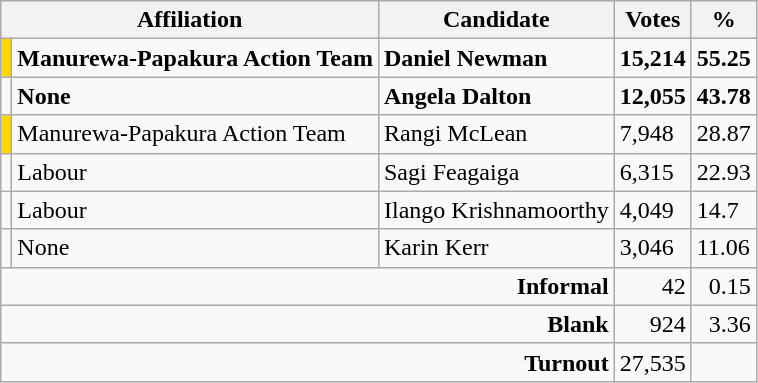<table class="wikitable col4right col5right">
<tr>
<th colspan="2">Affiliation</th>
<th>Candidate</th>
<th>Votes</th>
<th>%</th>
</tr>
<tr>
<td style="background:gold"></td>
<td><strong>Manurewa-Papakura Action Team</strong></td>
<td><strong>Daniel Newman</strong></td>
<td><strong>15,214</strong></td>
<td><strong>55.25</strong></td>
</tr>
<tr>
<td></td>
<td><strong>None</strong></td>
<td><strong>Angela Dalton</strong></td>
<td><strong>12,055</strong></td>
<td><strong>43.78</strong></td>
</tr>
<tr>
<td style="background:gold"></td>
<td>Manurewa-Papakura Action Team</td>
<td>Rangi McLean</td>
<td>7,948</td>
<td>28.87</td>
</tr>
<tr>
<td></td>
<td>Labour</td>
<td>Sagi Feagaiga</td>
<td>6,315</td>
<td>22.93</td>
</tr>
<tr>
<td></td>
<td>Labour</td>
<td>Ilango Krishnamoorthy</td>
<td>4,049</td>
<td>14.7</td>
</tr>
<tr>
<td></td>
<td>None</td>
<td>Karin Kerr</td>
<td>3,046</td>
<td>11.06</td>
</tr>
<tr>
<td colspan="3" style="text-align:right"><strong>Informal</strong></td>
<td style="text-align:right">42</td>
<td style="text-align:right">0.15</td>
</tr>
<tr>
<td colspan="3" style="text-align:right"><strong>Blank</strong></td>
<td style="text-align:right">924</td>
<td style="text-align:right">3.36</td>
</tr>
<tr>
<td colspan="3" style="text-align:right"><strong>Turnout</strong></td>
<td style="text-align:right">27,535</td>
<td></td>
</tr>
</table>
